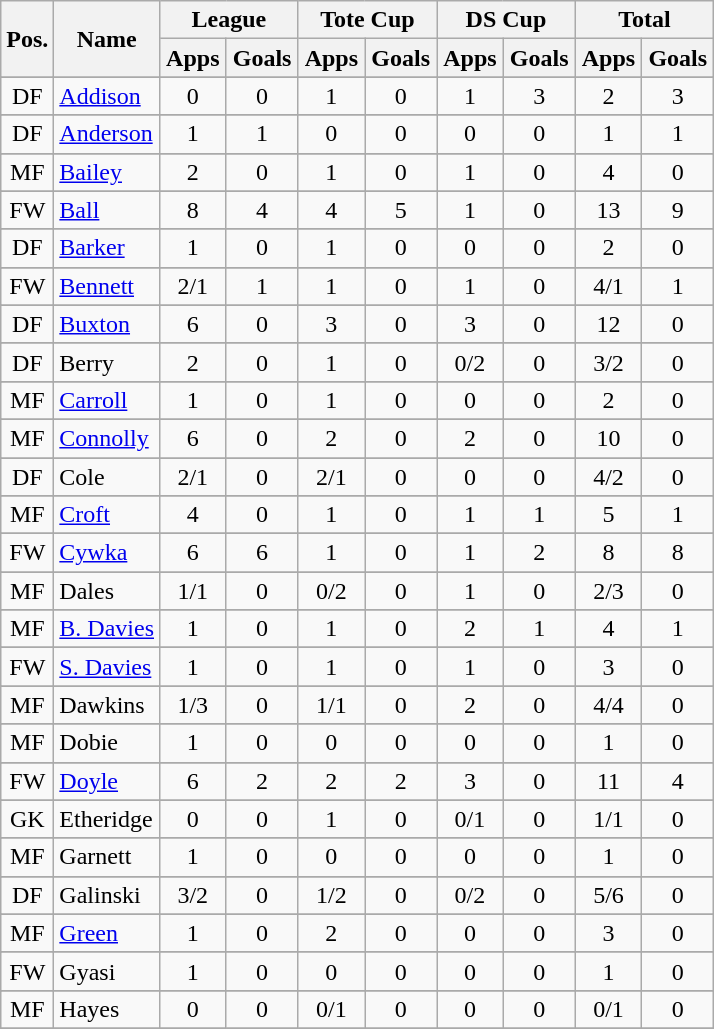<table class="wikitable" style="text-align:center">
<tr>
<th rowspan="2">Pos.</th>
<th rowspan="2">Name</th>
<th colspan="2" width="85">League</th>
<th colspan="2" width="85">Tote Cup</th>
<th colspan="2" width="85">DS Cup</th>
<th colspan="2" width="85">Total</th>
</tr>
<tr>
<th>Apps</th>
<th>Goals</th>
<th>Apps</th>
<th>Goals</th>
<th>Apps</th>
<th>Goals</th>
<th>Apps</th>
<th>Goals</th>
</tr>
<tr>
</tr>
<tr>
<td>DF</td>
<td align="left"> <a href='#'>Addison</a></td>
<td>0</td>
<td>0</td>
<td>1</td>
<td>0</td>
<td>1</td>
<td>3</td>
<td>2</td>
<td>3</td>
</tr>
<tr>
</tr>
<tr>
<td>DF</td>
<td align="left"> <a href='#'>Anderson</a></td>
<td>1</td>
<td>1</td>
<td>0</td>
<td>0</td>
<td>0</td>
<td>0</td>
<td>1</td>
<td>1</td>
</tr>
<tr>
</tr>
<tr>
<td>MF</td>
<td align="left"> <a href='#'>Bailey</a></td>
<td>2</td>
<td>0</td>
<td>1</td>
<td>0</td>
<td>1</td>
<td>0</td>
<td>4</td>
<td>0</td>
</tr>
<tr>
</tr>
<tr>
<td>FW</td>
<td align="left"> <a href='#'>Ball</a></td>
<td>8</td>
<td>4</td>
<td>4</td>
<td>5</td>
<td>1</td>
<td>0</td>
<td>13</td>
<td>9</td>
</tr>
<tr>
</tr>
<tr>
<td>DF</td>
<td align="left"> <a href='#'>Barker</a></td>
<td>1</td>
<td>0</td>
<td>1</td>
<td>0</td>
<td>0</td>
<td>0</td>
<td>2</td>
<td>0</td>
</tr>
<tr>
</tr>
<tr>
<td>FW</td>
<td align="left"> <a href='#'>Bennett</a></td>
<td>2/1</td>
<td>1</td>
<td>1</td>
<td>0</td>
<td>1</td>
<td>0</td>
<td>4/1</td>
<td>1</td>
</tr>
<tr>
</tr>
<tr>
<td>DF</td>
<td align="left"> <a href='#'>Buxton</a></td>
<td>6</td>
<td>0</td>
<td>3</td>
<td>0</td>
<td>3</td>
<td>0</td>
<td>12</td>
<td>0</td>
</tr>
<tr>
</tr>
<tr>
<td>DF</td>
<td align="left"> Berry</td>
<td>2</td>
<td>0</td>
<td>1</td>
<td>0</td>
<td>0/2</td>
<td>0</td>
<td>3/2</td>
<td>0</td>
</tr>
<tr>
</tr>
<tr>
<td>MF</td>
<td align="left"> <a href='#'>Carroll</a></td>
<td>1</td>
<td>0</td>
<td>1</td>
<td>0</td>
<td>0</td>
<td>0</td>
<td>2</td>
<td>0</td>
</tr>
<tr>
</tr>
<tr>
<td>MF</td>
<td align="left"> <a href='#'>Connolly</a></td>
<td>6</td>
<td>0</td>
<td>2</td>
<td>0</td>
<td>2</td>
<td>0</td>
<td>10</td>
<td>0</td>
</tr>
<tr>
</tr>
<tr>
<td>DF</td>
<td align="left"> Cole</td>
<td>2/1</td>
<td>0</td>
<td>2/1</td>
<td>0</td>
<td>0</td>
<td>0</td>
<td>4/2</td>
<td>0</td>
</tr>
<tr>
</tr>
<tr>
<td>MF</td>
<td align="left"> <a href='#'>Croft</a></td>
<td>4</td>
<td>0</td>
<td>1</td>
<td>0</td>
<td>1</td>
<td>1</td>
<td>5</td>
<td>1</td>
</tr>
<tr>
</tr>
<tr>
<td>FW</td>
<td align="left"> <a href='#'>Cywka</a></td>
<td>6</td>
<td>6</td>
<td>1</td>
<td>0</td>
<td>1</td>
<td>2</td>
<td>8</td>
<td>8</td>
</tr>
<tr>
</tr>
<tr>
<td>MF</td>
<td align="left"> Dales</td>
<td>1/1</td>
<td>0</td>
<td>0/2</td>
<td>0</td>
<td>1</td>
<td>0</td>
<td>2/3</td>
<td>0</td>
</tr>
<tr>
</tr>
<tr>
<td>MF</td>
<td align="left"> <a href='#'>B. Davies</a></td>
<td>1</td>
<td>0</td>
<td>1</td>
<td>0</td>
<td>2</td>
<td>1</td>
<td>4</td>
<td>1</td>
</tr>
<tr>
</tr>
<tr>
<td>FW</td>
<td align="left"> <a href='#'>S. Davies</a></td>
<td>1</td>
<td>0</td>
<td>1</td>
<td>0</td>
<td>1</td>
<td>0</td>
<td>3</td>
<td>0</td>
</tr>
<tr>
</tr>
<tr>
<td>MF</td>
<td align="left"> Dawkins</td>
<td>1/3</td>
<td>0</td>
<td>1/1</td>
<td>0</td>
<td>2</td>
<td>0</td>
<td>4/4</td>
<td>0</td>
</tr>
<tr>
</tr>
<tr>
<td>MF</td>
<td align="left"> Dobie</td>
<td>1</td>
<td>0</td>
<td>0</td>
<td>0</td>
<td>0</td>
<td>0</td>
<td>1</td>
<td>0</td>
</tr>
<tr>
</tr>
<tr>
<td>FW</td>
<td align="left"> <a href='#'>Doyle</a></td>
<td>6</td>
<td>2</td>
<td>2</td>
<td>2</td>
<td>3</td>
<td>0</td>
<td>11</td>
<td>4</td>
</tr>
<tr>
</tr>
<tr>
<td>GK</td>
<td align="left"> Etheridge</td>
<td>0</td>
<td>0</td>
<td>1</td>
<td>0</td>
<td>0/1</td>
<td>0</td>
<td>1/1</td>
<td>0</td>
</tr>
<tr>
</tr>
<tr>
<td>MF</td>
<td align="left"> Garnett</td>
<td>1</td>
<td>0</td>
<td>0</td>
<td>0</td>
<td>0</td>
<td>0</td>
<td>1</td>
<td>0</td>
</tr>
<tr>
</tr>
<tr>
<td>DF</td>
<td align="left"> Galinski</td>
<td>3/2</td>
<td>0</td>
<td>1/2</td>
<td>0</td>
<td>0/2</td>
<td>0</td>
<td>5/6</td>
<td>0</td>
</tr>
<tr>
</tr>
<tr>
<td>MF</td>
<td align="left"> <a href='#'>Green</a></td>
<td>1</td>
<td>0</td>
<td>2</td>
<td>0</td>
<td>0</td>
<td>0</td>
<td>3</td>
<td>0</td>
</tr>
<tr>
</tr>
<tr>
<td>FW</td>
<td align="left"> Gyasi</td>
<td>1</td>
<td>0</td>
<td>0</td>
<td>0</td>
<td>0</td>
<td>0</td>
<td>1</td>
<td>0</td>
</tr>
<tr>
</tr>
<tr>
<td>MF</td>
<td align="left"> Hayes</td>
<td>0</td>
<td>0</td>
<td>0/1</td>
<td>0</td>
<td>0</td>
<td>0</td>
<td>0/1</td>
<td>0</td>
</tr>
<tr>
</tr>
<tr>
</tr>
</table>
